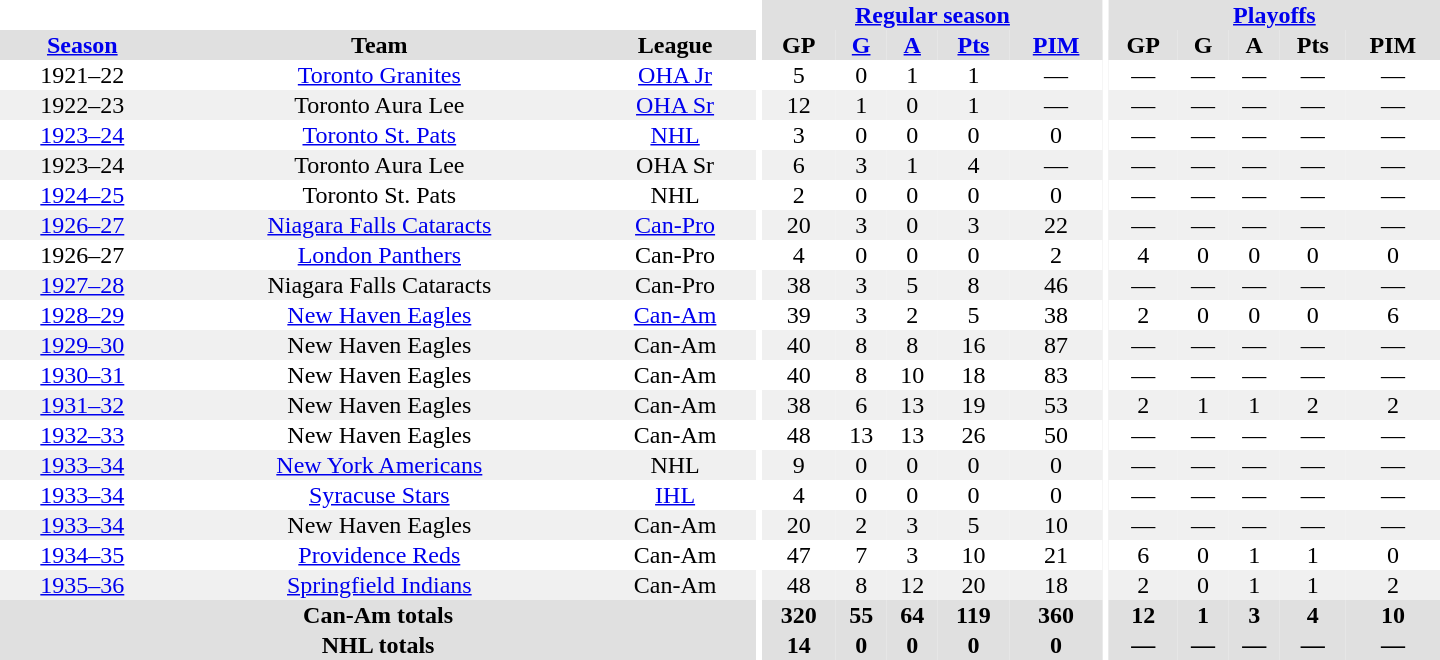<table border="0" cellpadding="1" cellspacing="0" style="text-align:center; width:60em">
<tr bgcolor="#e0e0e0">
<th colspan="3" bgcolor="#ffffff"></th>
<th rowspan="100" bgcolor="#ffffff"></th>
<th colspan="5"><a href='#'>Regular season</a></th>
<th rowspan="100" bgcolor="#ffffff"></th>
<th colspan="5"><a href='#'>Playoffs</a></th>
</tr>
<tr bgcolor="#e0e0e0">
<th><a href='#'>Season</a></th>
<th>Team</th>
<th>League</th>
<th>GP</th>
<th><a href='#'>G</a></th>
<th><a href='#'>A</a></th>
<th><a href='#'>Pts</a></th>
<th><a href='#'>PIM</a></th>
<th>GP</th>
<th>G</th>
<th>A</th>
<th>Pts</th>
<th>PIM</th>
</tr>
<tr>
<td>1921–22</td>
<td><a href='#'>Toronto Granites</a></td>
<td><a href='#'>OHA Jr</a></td>
<td>5</td>
<td>0</td>
<td>1</td>
<td>1</td>
<td>—</td>
<td>—</td>
<td>—</td>
<td>—</td>
<td>—</td>
<td>—</td>
</tr>
<tr bgcolor="#f0f0f0">
<td>1922–23</td>
<td>Toronto Aura Lee</td>
<td><a href='#'>OHA Sr</a></td>
<td>12</td>
<td>1</td>
<td>0</td>
<td>1</td>
<td>—</td>
<td>—</td>
<td>—</td>
<td>—</td>
<td>—</td>
<td>—</td>
</tr>
<tr>
<td><a href='#'>1923–24</a></td>
<td><a href='#'>Toronto St. Pats</a></td>
<td><a href='#'>NHL</a></td>
<td>3</td>
<td>0</td>
<td>0</td>
<td>0</td>
<td>0</td>
<td>—</td>
<td>—</td>
<td>—</td>
<td>—</td>
<td>—</td>
</tr>
<tr bgcolor="#f0f0f0">
<td>1923–24</td>
<td>Toronto Aura Lee</td>
<td>OHA Sr</td>
<td>6</td>
<td>3</td>
<td>1</td>
<td>4</td>
<td>—</td>
<td>—</td>
<td>—</td>
<td>—</td>
<td>—</td>
<td>—</td>
</tr>
<tr>
<td><a href='#'>1924–25</a></td>
<td>Toronto St. Pats</td>
<td>NHL</td>
<td>2</td>
<td>0</td>
<td>0</td>
<td>0</td>
<td>0</td>
<td>—</td>
<td>—</td>
<td>—</td>
<td>—</td>
<td>—</td>
</tr>
<tr bgcolor="#f0f0f0">
<td><a href='#'>1926–27</a></td>
<td><a href='#'>Niagara Falls Cataracts</a></td>
<td><a href='#'>Can-Pro</a></td>
<td>20</td>
<td>3</td>
<td>0</td>
<td>3</td>
<td>22</td>
<td>—</td>
<td>—</td>
<td>—</td>
<td>—</td>
<td>—</td>
</tr>
<tr>
<td>1926–27</td>
<td><a href='#'>London Panthers</a></td>
<td>Can-Pro</td>
<td>4</td>
<td>0</td>
<td>0</td>
<td>0</td>
<td>2</td>
<td>4</td>
<td>0</td>
<td>0</td>
<td>0</td>
<td>0</td>
</tr>
<tr bgcolor="#f0f0f0">
<td><a href='#'>1927–28</a></td>
<td>Niagara Falls Cataracts</td>
<td>Can-Pro</td>
<td>38</td>
<td>3</td>
<td>5</td>
<td>8</td>
<td>46</td>
<td>—</td>
<td>—</td>
<td>—</td>
<td>—</td>
<td>—</td>
</tr>
<tr>
<td><a href='#'>1928–29</a></td>
<td><a href='#'>New Haven Eagles</a></td>
<td><a href='#'>Can-Am</a></td>
<td>39</td>
<td>3</td>
<td>2</td>
<td>5</td>
<td>38</td>
<td>2</td>
<td>0</td>
<td>0</td>
<td>0</td>
<td>6</td>
</tr>
<tr bgcolor="#f0f0f0">
<td><a href='#'>1929–30</a></td>
<td>New Haven Eagles</td>
<td>Can-Am</td>
<td>40</td>
<td>8</td>
<td>8</td>
<td>16</td>
<td>87</td>
<td>—</td>
<td>—</td>
<td>—</td>
<td>—</td>
<td>—</td>
</tr>
<tr>
<td><a href='#'>1930–31</a></td>
<td>New Haven Eagles</td>
<td>Can-Am</td>
<td>40</td>
<td>8</td>
<td>10</td>
<td>18</td>
<td>83</td>
<td>—</td>
<td>—</td>
<td>—</td>
<td>—</td>
<td>—</td>
</tr>
<tr bgcolor="#f0f0f0">
<td><a href='#'>1931–32</a></td>
<td>New Haven Eagles</td>
<td>Can-Am</td>
<td>38</td>
<td>6</td>
<td>13</td>
<td>19</td>
<td>53</td>
<td>2</td>
<td>1</td>
<td>1</td>
<td>2</td>
<td>2</td>
</tr>
<tr>
<td><a href='#'>1932–33</a></td>
<td>New Haven Eagles</td>
<td>Can-Am</td>
<td>48</td>
<td>13</td>
<td>13</td>
<td>26</td>
<td>50</td>
<td>—</td>
<td>—</td>
<td>—</td>
<td>—</td>
<td>—</td>
</tr>
<tr bgcolor="#f0f0f0">
<td><a href='#'>1933–34</a></td>
<td><a href='#'>New York Americans</a></td>
<td>NHL</td>
<td>9</td>
<td>0</td>
<td>0</td>
<td>0</td>
<td>0</td>
<td>—</td>
<td>—</td>
<td>—</td>
<td>—</td>
<td>—</td>
</tr>
<tr>
<td><a href='#'>1933–34</a></td>
<td><a href='#'>Syracuse Stars</a></td>
<td><a href='#'>IHL</a></td>
<td>4</td>
<td>0</td>
<td>0</td>
<td>0</td>
<td>0</td>
<td>—</td>
<td>—</td>
<td>—</td>
<td>—</td>
<td>—</td>
</tr>
<tr bgcolor="#f0f0f0">
<td><a href='#'>1933–34</a></td>
<td>New Haven Eagles</td>
<td>Can-Am</td>
<td>20</td>
<td>2</td>
<td>3</td>
<td>5</td>
<td>10</td>
<td>—</td>
<td>—</td>
<td>—</td>
<td>—</td>
<td>—</td>
</tr>
<tr>
<td><a href='#'>1934–35</a></td>
<td><a href='#'>Providence Reds</a></td>
<td>Can-Am</td>
<td>47</td>
<td>7</td>
<td>3</td>
<td>10</td>
<td>21</td>
<td>6</td>
<td>0</td>
<td>1</td>
<td>1</td>
<td>0</td>
</tr>
<tr bgcolor="#f0f0f0">
<td><a href='#'>1935–36</a></td>
<td><a href='#'>Springfield Indians</a></td>
<td>Can-Am</td>
<td>48</td>
<td>8</td>
<td>12</td>
<td>20</td>
<td>18</td>
<td>2</td>
<td>0</td>
<td>1</td>
<td>1</td>
<td>2</td>
</tr>
<tr bgcolor="#e0e0e0">
<th colspan="3">Can-Am totals</th>
<th>320</th>
<th>55</th>
<th>64</th>
<th>119</th>
<th>360</th>
<th>12</th>
<th>1</th>
<th>3</th>
<th>4</th>
<th>10</th>
</tr>
<tr bgcolor="#e0e0e0">
<th colspan="3">NHL totals</th>
<th>14</th>
<th>0</th>
<th>0</th>
<th>0</th>
<th>0</th>
<th>—</th>
<th>—</th>
<th>—</th>
<th>—</th>
<th>—</th>
</tr>
</table>
